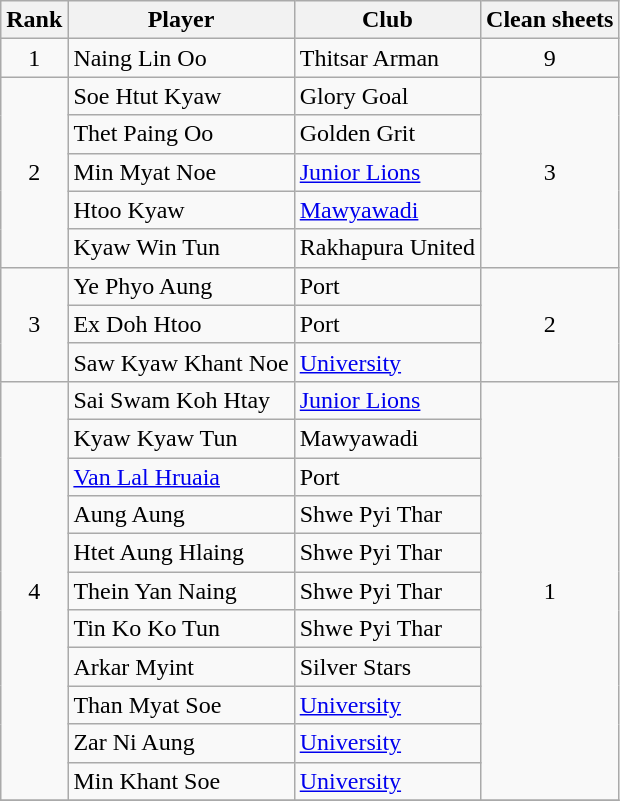<table class="wikitable" style="text-align:center">
<tr>
<th>Rank</th>
<th>Player</th>
<th>Club</th>
<th>Clean sheets</th>
</tr>
<tr>
<td>1</td>
<td align="left"> Naing Lin Oo</td>
<td align="left">Thitsar Arman</td>
<td>9</td>
</tr>
<tr>
<td rowspan="5">2</td>
<td align="left"> Soe Htut Kyaw</td>
<td align="left">Glory Goal</td>
<td rowspan="5">3</td>
</tr>
<tr>
<td align="left"> Thet Paing Oo</td>
<td align="left">Golden Grit</td>
</tr>
<tr>
<td align="left"> Min Myat Noe</td>
<td align="left"><a href='#'>Junior Lions</a></td>
</tr>
<tr>
<td align="left"> Htoo Kyaw</td>
<td align="left"><a href='#'>Mawyawadi</a></td>
</tr>
<tr>
<td align="left"> Kyaw Win Tun</td>
<td align="left">Rakhapura United</td>
</tr>
<tr>
<td rowspan="3">3</td>
<td align="left"> Ye Phyo Aung</td>
<td align="left">Port</td>
<td rowspan="3">2</td>
</tr>
<tr>
<td align="left"> Ex Doh Htoo</td>
<td align="left">Port</td>
</tr>
<tr>
<td align="left"> Saw Kyaw Khant Noe</td>
<td align="left"><a href='#'>University</a></td>
</tr>
<tr>
<td rowspan="11">4</td>
<td align="left"> Sai Swam Koh Htay</td>
<td align="left"><a href='#'>Junior Lions</a></td>
<td rowspan="11">1</td>
</tr>
<tr>
<td align="left"> Kyaw Kyaw Tun</td>
<td align="left">Mawyawadi</td>
</tr>
<tr>
<td align="left"> <a href='#'>Van Lal Hruaia</a></td>
<td align="left">Port</td>
</tr>
<tr>
<td align="left"> Aung Aung</td>
<td align="left">Shwe Pyi Thar</td>
</tr>
<tr>
<td align="left"> Htet Aung Hlaing</td>
<td align="left">Shwe Pyi Thar</td>
</tr>
<tr>
<td align="left"> Thein Yan Naing</td>
<td align="left">Shwe Pyi Thar</td>
</tr>
<tr>
<td align="left"> Tin Ko Ko Tun</td>
<td align="left">Shwe Pyi Thar</td>
</tr>
<tr>
<td align="left"> Arkar Myint</td>
<td align="left">Silver Stars</td>
</tr>
<tr>
<td align="left"> Than Myat Soe</td>
<td align="left"><a href='#'>University</a></td>
</tr>
<tr>
<td align="left"> Zar Ni Aung</td>
<td align="left"><a href='#'>University</a></td>
</tr>
<tr>
<td align="left"> Min Khant Soe</td>
<td align="left"><a href='#'>University</a></td>
</tr>
<tr>
</tr>
</table>
